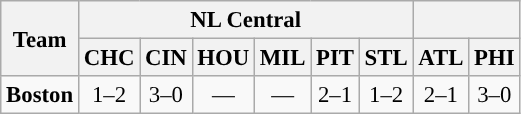<table class="wikitable" style="text-align:center; font-size: 95%;">
<tr>
<th rowspan=2>Team</th>
<th colspan=6>NL Central</th>
<th colspan=2> </th>
</tr>
<tr>
<th><strong>CHC</strong></th>
<th><strong>CIN</strong></th>
<th><strong>HOU</strong></th>
<th><strong>MIL</strong></th>
<th><strong>PIT</strong></th>
<th><strong>STL</strong></th>
<th><strong>ATL</strong></th>
<th><strong>PHI</strong></th>
</tr>
<tr>
<td><strong>Boston</strong></td>
<td>1–2</td>
<td>3–0</td>
<td>—</td>
<td>—</td>
<td>2–1</td>
<td>1–2</td>
<td>2–1</td>
<td>3–0</td>
</tr>
</table>
